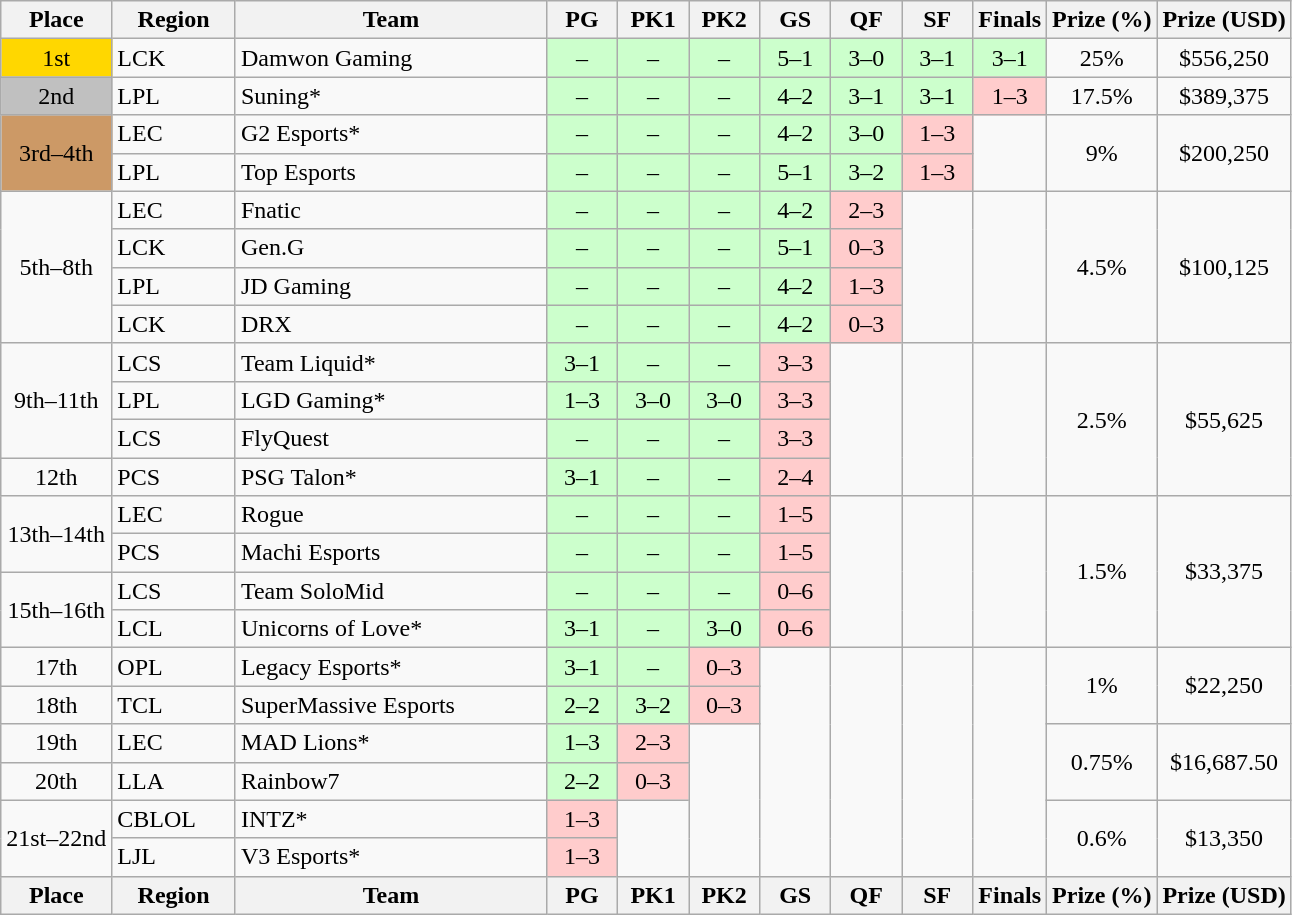<table class="wikitable" style="text-align: center; white-space:nowrap">
<tr>
<th width="65px">Place</th>
<th width="75px">Region</th>
<th width="200px">Team</th>
<th width="40px" title="Play-in Groups">PG</th>
<th width="40px" title="Play-in Knockouts Round 1">PK1</th>
<th width="40px" title="Play-in Knockouts Round 2">PK2</th>
<th width="40px" title="Group stage">GS</th>
<th width="40px" title="Quarterfinals">QF</th>
<th width="40px" title="Semifinals">SF</th>
<th width="40px">Finals</th>
<th>Prize (%)</th>
<th>Prize (USD)</th>
</tr>
<tr>
<td style="background: gold;">1st</td>
<td style="text-align: left;" title="League of Legends Champions Korea">LCK</td>
<td style="text-align: left;"> Damwon Gaming</td>
<td bgcolor="#cfc">–</td>
<td bgcolor="#cfc">–</td>
<td bgcolor="#cfc">–</td>
<td bgcolor="#cfc">5–1</td>
<td bgcolor="#cfc">3–0</td>
<td bgcolor="#cfc">3–1</td>
<td bgcolor="#cfc">3–1</td>
<td>25%</td>
<td>$556,250</td>
</tr>
<tr>
<td style="background: silver;">2nd</td>
<td style="text-align: left;" title="League of Legends Pro League">LPL</td>
<td style="text-align: left;"> Suning*</td>
<td bgcolor="#cfc">–</td>
<td bgcolor="#cfc">–</td>
<td bgcolor="#cfc">–</td>
<td bgcolor="#cfc">4–2</td>
<td bgcolor="#cfc">3–1</td>
<td bgcolor="#cfc">3–1</td>
<td bgcolor="#fcc">1–3</td>
<td>17.5%</td>
<td>$389,375</td>
</tr>
<tr>
<td rowspan="2" style="background: #c96;">3rd–4th</td>
<td style="text-align: left;" title="League of Legends European Championship">LEC</td>
<td style="text-align: left;"> G2 Esports*</td>
<td bgcolor="#cfc">–</td>
<td bgcolor="#cfc">–</td>
<td bgcolor="#cfc">–</td>
<td bgcolor="#cfc">4–2</td>
<td bgcolor="#cfc">3–0</td>
<td bgcolor="#fcc">1–3</td>
<td rowspan="2"></td>
<td rowspan="2">9%</td>
<td rowspan="2">$200,250</td>
</tr>
<tr>
<td style="text-align: left;" title="League of Legends Pro League">LPL</td>
<td style="text-align: left;"> Top Esports</td>
<td bgcolor="#cfc">–</td>
<td bgcolor="#cfc">–</td>
<td bgcolor="#cfc">–</td>
<td bgcolor="#cfc">5–1</td>
<td bgcolor="#cfc">3–2</td>
<td bgcolor="#fcc">1–3</td>
</tr>
<tr>
<td rowspan="4">5th–8th</td>
<td style="text-align: left;" title="League of Legends European Championship">LEC</td>
<td style="text-align: left;"> Fnatic</td>
<td bgcolor="#cfc">–</td>
<td bgcolor="#cfc">–</td>
<td bgcolor="#cfc">–</td>
<td bgcolor="#cfc">4–2</td>
<td bgcolor="#fcc">2–3</td>
<td rowspan="4"></td>
<td rowspan="4"></td>
<td rowspan="4">4.5%</td>
<td rowspan="4">$100,125</td>
</tr>
<tr>
<td style="text-align: left;" title="League of Legends Champions Korea">LCK</td>
<td style="text-align: left;"> Gen.G</td>
<td bgcolor="#cfc">–</td>
<td bgcolor="#cfc">–</td>
<td bgcolor="#cfc">–</td>
<td bgcolor="#cfc">5–1</td>
<td bgcolor="#fcc">0–3</td>
</tr>
<tr>
<td style="text-align: left;" title="League of Legends Pro League">LPL</td>
<td style="text-align: left;"> JD Gaming</td>
<td bgcolor="#cfc">–</td>
<td bgcolor="#cfc">–</td>
<td bgcolor="#cfc">–</td>
<td bgcolor="#cfc">4–2</td>
<td bgcolor="#fcc">1–3</td>
</tr>
<tr>
<td style="text-align: left;" title="League of Legends Champions Korea">LCK</td>
<td style="text-align: left;"> DRX</td>
<td bgcolor="#cfc">–</td>
<td bgcolor="#cfc">–</td>
<td bgcolor="#cfc">–</td>
<td bgcolor="#cfc">4–2</td>
<td bgcolor="#fcc">0–3</td>
</tr>
<tr>
<td rowspan="3">9th–11th</td>
<td style="text-align: left;" title="League of Legends Championship Series">LCS</td>
<td style="text-align: left;"> Team Liquid*</td>
<td bgcolor="#cfc">3–1</td>
<td bgcolor="#cfc">–</td>
<td bgcolor="#cfc">–</td>
<td bgcolor="#fcc">3–3</td>
<td rowspan="4"></td>
<td rowspan="4"></td>
<td rowspan="4"></td>
<td rowspan="4">2.5%</td>
<td rowspan="4">$55,625</td>
</tr>
<tr>
<td style="text-align: left;" title="League of Legends Pro League">LPL</td>
<td style="text-align: left;"> LGD Gaming*</td>
<td bgcolor="#cfc">1–3</td>
<td bgcolor="#cfc">3–0</td>
<td bgcolor="#cfc">3–0</td>
<td bgcolor="#fcc">3–3</td>
</tr>
<tr>
<td style="text-align: left;" title="League of Legends Championship Series">LCS</td>
<td style="text-align: left;"> FlyQuest</td>
<td bgcolor="#cfc">–</td>
<td bgcolor="#cfc">–</td>
<td bgcolor="#cfc">–</td>
<td bgcolor="#fcc">3–3</td>
</tr>
<tr>
<td>12th</td>
<td style="text-align: left;" title="Pacific Championship Series">PCS</td>
<td style="text-align: left;"> PSG Talon*</td>
<td bgcolor="#cfc">3–1</td>
<td bgcolor="#cfc">–</td>
<td bgcolor="#cfc">–</td>
<td bgcolor="#fcc">2–4</td>
</tr>
<tr>
<td rowspan="2">13th–14th</td>
<td style="text-align: left;"title="League of Legends European Championship">LEC</td>
<td style="text-align: left;"> Rogue</td>
<td bgcolor="#cfc">–</td>
<td bgcolor="#cfc">–</td>
<td bgcolor="#cfc">–</td>
<td bgcolor="#fcc">1–5</td>
<td rowspan="4"></td>
<td rowspan="4"></td>
<td rowspan="4"></td>
<td rowspan="4">1.5%</td>
<td rowspan="4">$33,375</td>
</tr>
<tr>
<td style="text-align: left;" title="Pacific Championship Series">PCS</td>
<td style="text-align: left;"> Machi Esports</td>
<td bgcolor="#cfc">–</td>
<td bgcolor="#cfc">–</td>
<td bgcolor="#cfc">–</td>
<td bgcolor="#fcc">1–5</td>
</tr>
<tr>
<td rowspan="2">15th–16th</td>
<td style="text-align: left;"title="League of Legends Championship Series">LCS</td>
<td style="text-align: left;"> Team SoloMid</td>
<td bgcolor="#cfc">–</td>
<td bgcolor="#cfc">–</td>
<td bgcolor="#cfc">–</td>
<td bgcolor="#fcc">0–6</td>
</tr>
<tr>
<td style="text-align: left;" title="League of Legends Continental League">LCL</td>
<td style="text-align: left;"> Unicorns of Love*</td>
<td bgcolor="#cfc">3–1</td>
<td bgcolor="#cfc">–</td>
<td bgcolor="#cfc">3–0</td>
<td bgcolor="#fcc">0–6</td>
</tr>
<tr>
<td>17th</td>
<td style="text-align: left;" title="Oceanic Pro League">OPL</td>
<td style="text-align: left;"> Legacy Esports*</td>
<td bgcolor="#cfc">3–1</td>
<td bgcolor="#cfc">–</td>
<td bgcolor="#fcc">0–3</td>
<td rowspan="6"></td>
<td rowspan="6"></td>
<td rowspan="6"></td>
<td rowspan="6"></td>
<td rowspan="2">1%</td>
<td rowspan="2">$22,250</td>
</tr>
<tr>
<td>18th</td>
<td style="text-align: left;"title="Turkish Championship League">TCL</td>
<td style="text-align: left;"> SuperMassive Esports</td>
<td bgcolor="#cfc">2–2</td>
<td bgcolor="#cfc">3–2</td>
<td bgcolor="#fcc">0–3</td>
</tr>
<tr>
<td>19th</td>
<td style="text-align: left;" title="League of Legends European Championship">LEC</td>
<td style="text-align: left;"> MAD Lions*</td>
<td bgcolor="#cfc">1–3</td>
<td bgcolor="#fcc">2–3</td>
<td rowspan="4"></td>
<td rowspan="2">0.75%</td>
<td rowspan="2">$16,687.50</td>
</tr>
<tr>
<td>20th</td>
<td style="text-align: left;" title="Liga Latinoamérica">LLA</td>
<td style="text-align: left;"> Rainbow7</td>
<td bgcolor="#cfc">2–2</td>
<td bgcolor="#fcc">0–3</td>
</tr>
<tr>
<td rowspan="2">21st–22nd</td>
<td style="text-align: left;" title="Campeonato Brasileiro de League of Legends">CBLOL</td>
<td style="text-align: left;"> INTZ*</td>
<td bgcolor="#fcc">1–3</td>
<td rowspan="2"></td>
<td rowspan="2">0.6%</td>
<td rowspan="2">$13,350</td>
</tr>
<tr>
<td style="text-align: left;" title="League of Legends Japan League">LJL</td>
<td style="text-align: left;"> V3 Esports*</td>
<td bgcolor="#fcc">1–3</td>
</tr>
<tr>
<th>Place</th>
<th>Region</th>
<th>Team</th>
<th title="Play-in Groups">PG</th>
<th title="Play-in Knockouts Round 1">PK1</th>
<th title="Play-in Knockouts Round 2">PK2</th>
<th title="Group stage">GS</th>
<th title="Quarterfinals">QF</th>
<th title="Semifinals">SF</th>
<th>Finals</th>
<th>Prize (%)</th>
<th>Prize (USD)</th>
</tr>
</table>
